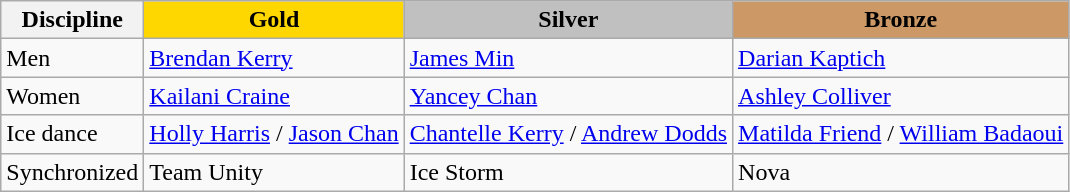<table class="wikitable">
<tr>
<th>Discipline</th>
<td align=center bgcolor=gold><strong>Gold</strong></td>
<td align=center bgcolor=silver><strong>Silver</strong></td>
<td align=center bgcolor=cc9966><strong>Bronze</strong></td>
</tr>
<tr>
<td>Men</td>
<td> <a href='#'>Brendan Kerry</a></td>
<td> <a href='#'>James Min</a></td>
<td> <a href='#'>Darian Kaptich</a></td>
</tr>
<tr>
<td>Women</td>
<td> <a href='#'>Kailani Craine</a></td>
<td> <a href='#'>Yancey Chan</a></td>
<td> <a href='#'>Ashley Colliver</a></td>
</tr>
<tr>
<td>Ice dance</td>
<td> <a href='#'>Holly Harris</a> / <a href='#'>Jason Chan</a></td>
<td> <a href='#'>Chantelle Kerry</a> / <a href='#'>Andrew Dodds</a></td>
<td> <a href='#'>Matilda Friend</a> / <a href='#'>William Badaoui</a></td>
</tr>
<tr>
<td>Synchronized</td>
<td> Team Unity</td>
<td> Ice Storm</td>
<td> Nova</td>
</tr>
</table>
